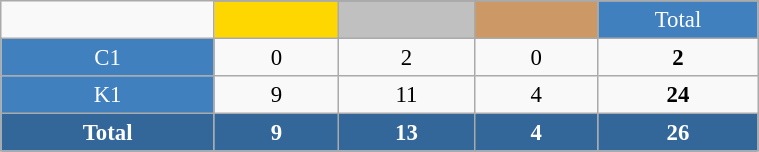<table class="wikitable"  style="font-size:95%; text-align:center; border:gray solid 1px; width:40%;">
<tr>
<td rowspan="2" style="width:3%;"></td>
</tr>
<tr>
<td style="width:2%;" bgcolor=gold></td>
<td style="width:2%;" bgcolor=silver></td>
<td style="width:2%;" bgcolor=cc9966></td>
<td style="width:2%; background-color:#4180be; color:white;">Total</td>
</tr>
<tr>
<td style="background-color:#4180be; color:white;">C1</td>
<td>0</td>
<td>2</td>
<td>0</td>
<td><strong>2</strong></td>
</tr>
<tr>
<td style="background-color:#4180be; color:white;">K1</td>
<td>9</td>
<td>11</td>
<td>4</td>
<td><strong>24</strong></td>
</tr>
<tr style="background:#369; color:white;">
<td><strong>Total</strong></td>
<td><strong>9</strong></td>
<td><strong>13</strong></td>
<td><strong>4</strong></td>
<td><strong>26</strong></td>
</tr>
</table>
